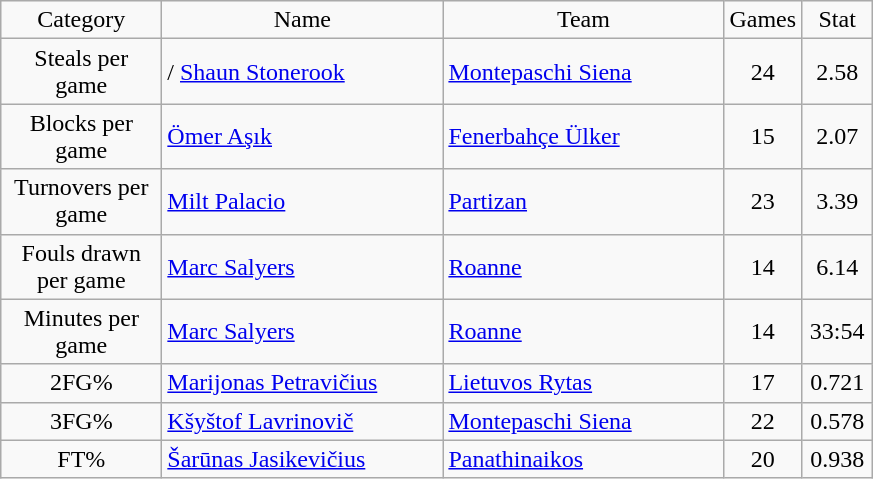<table class="wikitable sortable" style="text-align: center;">
<tr>
<td width=100>Category</td>
<td width=180>Name</td>
<td width=180>Team</td>
<td width=40>Games</td>
<td width=40>Stat</td>
</tr>
<tr>
<td>Steals per game</td>
<td align="left">/ <a href='#'>Shaun Stonerook</a></td>
<td align="left"> <a href='#'>Montepaschi Siena</a></td>
<td>24</td>
<td>2.58</td>
</tr>
<tr>
<td>Blocks per game</td>
<td align="left"> <a href='#'>Ömer Aşık</a></td>
<td align="left"> <a href='#'>Fenerbahçe Ülker</a></td>
<td>15</td>
<td>2.07</td>
</tr>
<tr>
<td>Turnovers per game</td>
<td align="left"> <a href='#'>Milt Palacio</a></td>
<td align="left"> <a href='#'>Partizan</a></td>
<td>23</td>
<td>3.39</td>
</tr>
<tr>
<td>Fouls drawn per game</td>
<td align="left"> <a href='#'>Marc Salyers</a></td>
<td align="left"> <a href='#'>Roanne</a></td>
<td>14</td>
<td>6.14</td>
</tr>
<tr>
<td>Minutes per game</td>
<td align="left"> <a href='#'>Marc Salyers</a></td>
<td align="left"> <a href='#'>Roanne</a></td>
<td>14</td>
<td>33:54</td>
</tr>
<tr>
<td>2FG%</td>
<td align="left"> <a href='#'>Marijonas Petravičius</a></td>
<td align="left"> <a href='#'>Lietuvos Rytas</a></td>
<td>17</td>
<td>0.721</td>
</tr>
<tr>
<td>3FG%</td>
<td align="left"> <a href='#'>Kšyštof Lavrinovič</a></td>
<td align="left"> <a href='#'>Montepaschi Siena</a></td>
<td>22</td>
<td>0.578</td>
</tr>
<tr>
<td>FT%</td>
<td align="left"> <a href='#'>Šarūnas Jasikevičius</a></td>
<td align="left"> <a href='#'>Panathinaikos</a></td>
<td>20</td>
<td>0.938</td>
</tr>
</table>
